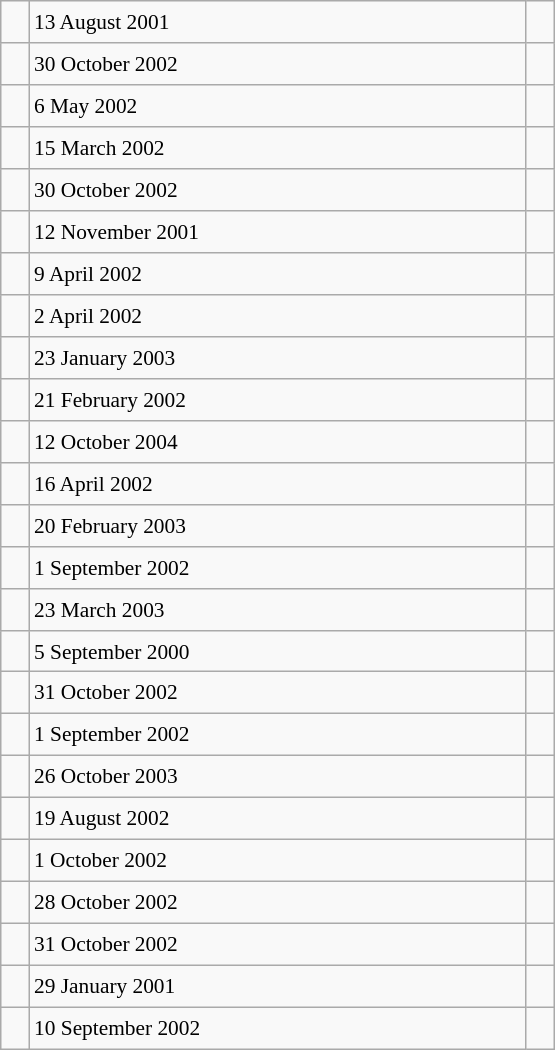<table class="wikitable" style="font-size: 89%; float: left; width: 26em; margin-right: 1em; height: 700px">
<tr>
<td></td>
<td>13 August 2001</td>
<td></td>
</tr>
<tr>
<td></td>
<td>30 October 2002</td>
<td></td>
</tr>
<tr>
<td></td>
<td>6 May 2002</td>
<td></td>
</tr>
<tr>
<td></td>
<td>15 March 2002</td>
<td></td>
</tr>
<tr>
<td></td>
<td>30 October 2002</td>
<td></td>
</tr>
<tr>
<td></td>
<td>12 November 2001</td>
<td></td>
</tr>
<tr>
<td></td>
<td>9 April 2002</td>
<td></td>
</tr>
<tr>
<td></td>
<td>2 April 2002</td>
<td></td>
</tr>
<tr>
<td></td>
<td>23 January 2003</td>
<td></td>
</tr>
<tr>
<td></td>
<td>21 February 2002</td>
<td></td>
</tr>
<tr>
<td></td>
<td>12 October 2004</td>
<td></td>
</tr>
<tr>
<td></td>
<td>16 April 2002</td>
<td></td>
</tr>
<tr>
<td></td>
<td>20 February 2003</td>
<td></td>
</tr>
<tr>
<td></td>
<td>1 September 2002</td>
<td></td>
</tr>
<tr>
<td></td>
<td>23 March 2003</td>
<td></td>
</tr>
<tr>
<td></td>
<td>5 September 2000</td>
<td></td>
</tr>
<tr>
<td></td>
<td>31 October 2002</td>
<td></td>
</tr>
<tr>
<td></td>
<td>1 September 2002</td>
<td></td>
</tr>
<tr>
<td></td>
<td>26 October 2003</td>
<td></td>
</tr>
<tr>
<td></td>
<td>19 August 2002</td>
<td></td>
</tr>
<tr>
<td></td>
<td>1 October 2002</td>
<td></td>
</tr>
<tr>
<td></td>
<td>28 October 2002</td>
<td></td>
</tr>
<tr>
<td></td>
<td>31 October 2002</td>
<td></td>
</tr>
<tr>
<td></td>
<td>29 January 2001</td>
<td></td>
</tr>
<tr>
<td></td>
<td>10 September 2002</td>
<td></td>
</tr>
</table>
